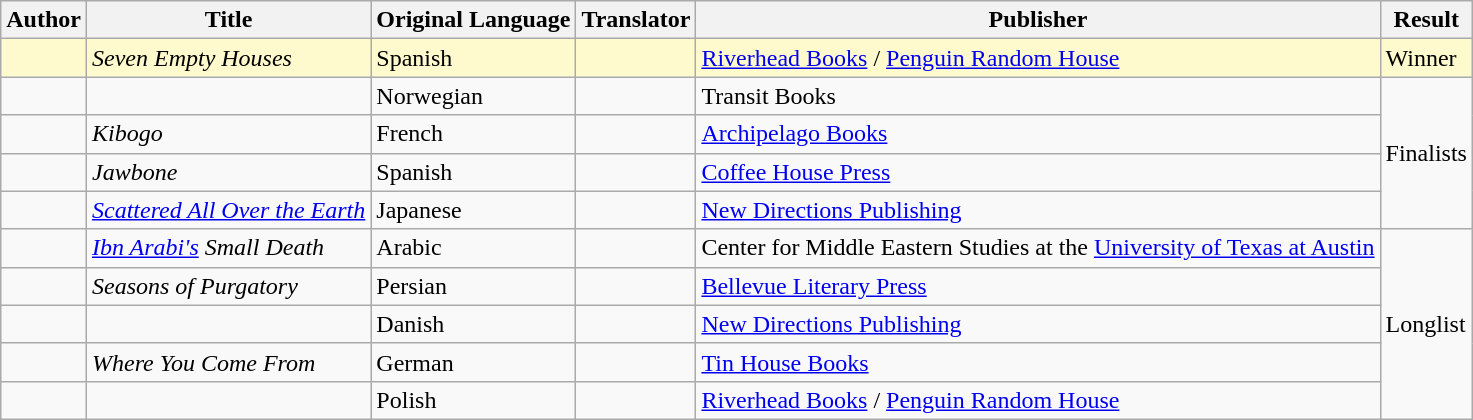<table class="wikitable">
<tr>
<th>Author</th>
<th>Title</th>
<th>Original Language</th>
<th>Translator</th>
<th>Publisher</th>
<th>Result</th>
</tr>
<tr style=background:LemonChiffon; color:black>
<td></td>
<td><em>Seven Empty Houses</em></td>
<td>Spanish</td>
<td></td>
<td><a href='#'>Riverhead Books</a> / <a href='#'>Penguin Random House</a></td>
<td>Winner</td>
</tr>
<tr>
<td></td>
<td><em></em></td>
<td>Norwegian</td>
<td></td>
<td>Transit Books</td>
<td rowspan=4>Finalists</td>
</tr>
<tr>
<td></td>
<td><em>Kibogo</em></td>
<td>French</td>
<td></td>
<td><a href='#'>Archipelago Books</a></td>
</tr>
<tr>
<td></td>
<td><em>Jawbone</em></td>
<td>Spanish</td>
<td></td>
<td><a href='#'>Coffee House Press</a></td>
</tr>
<tr>
<td></td>
<td><em><a href='#'>Scattered All Over the Earth</a></em></td>
<td>Japanese</td>
<td></td>
<td><a href='#'>New Directions Publishing</a></td>
</tr>
<tr>
<td></td>
<td><em><a href='#'>Ibn Arabi's</a> Small Death</em></td>
<td>Arabic</td>
<td></td>
<td>Center for Middle Eastern Studies at the <a href='#'>University of Texas at Austin</a></td>
<td rowspan=5>Longlist</td>
</tr>
<tr>
<td></td>
<td><em>Seasons of Purgatory</em></td>
<td>Persian</td>
<td></td>
<td><a href='#'>Bellevue Literary Press</a></td>
</tr>
<tr>
<td></td>
<td><em></em></td>
<td>Danish</td>
<td></td>
<td><a href='#'>New Directions Publishing</a></td>
</tr>
<tr>
<td></td>
<td><em>Where You Come From</em></td>
<td>German</td>
<td></td>
<td><a href='#'>Tin House Books</a></td>
</tr>
<tr>
<td></td>
<td><em></em></td>
<td>Polish</td>
<td></td>
<td><a href='#'>Riverhead Books</a> / <a href='#'>Penguin Random House</a></td>
</tr>
</table>
